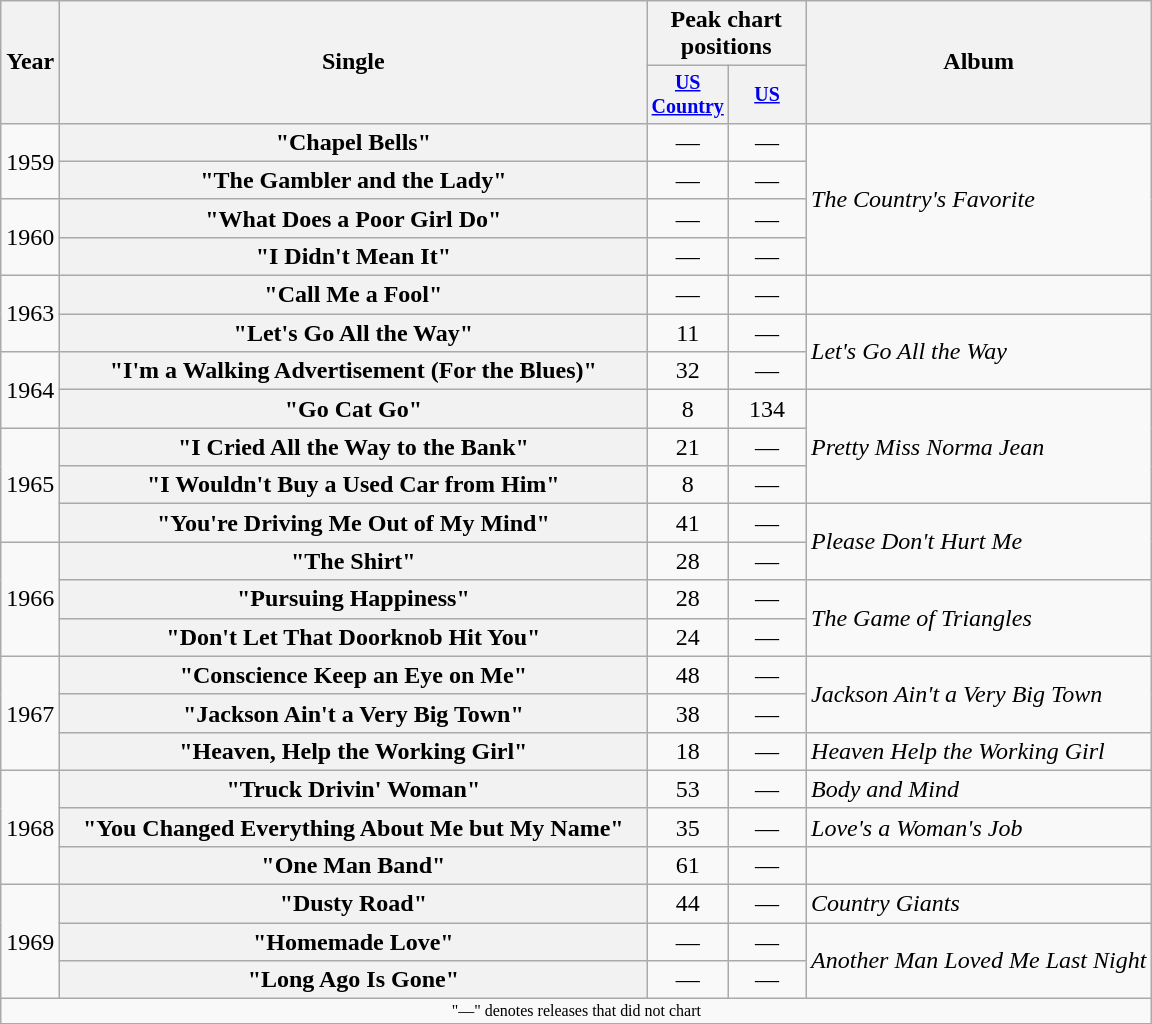<table class="wikitable plainrowheaders" style="text-align:center;">
<tr>
<th rowspan="2">Year</th>
<th rowspan="2" style="width:24em;">Single</th>
<th colspan="2">Peak chart<br>positions</th>
<th rowspan="2">Album</th>
</tr>
<tr style="font-size:smaller;">
<th width="45"><a href='#'>US Country</a><br></th>
<th width="45"><a href='#'>US</a><br></th>
</tr>
<tr>
<td rowspan="2">1959</td>
<th scope="row">"Chapel Bells"</th>
<td>—</td>
<td>—</td>
<td align="left" rowspan="4"><em>The Country's Favorite</em></td>
</tr>
<tr>
<th scope="row">"The Gambler and the Lady"</th>
<td>—</td>
<td>—</td>
</tr>
<tr>
<td rowspan="2">1960</td>
<th scope="row">"What Does a Poor Girl Do"</th>
<td>—</td>
<td>—</td>
</tr>
<tr>
<th scope="row">"I Didn't Mean It"</th>
<td>—</td>
<td>—</td>
</tr>
<tr>
<td rowspan="2">1963</td>
<th scope="row">"Call Me a Fool"</th>
<td>—</td>
<td>—</td>
<td></td>
</tr>
<tr>
<th scope="row">"Let's Go All the Way"</th>
<td>11</td>
<td>—</td>
<td align="left" rowspan="2"><em>Let's Go All the Way</em></td>
</tr>
<tr>
<td rowspan="2">1964</td>
<th scope="row">"I'm a Walking Advertisement (For the Blues)"</th>
<td>32</td>
<td>—</td>
</tr>
<tr>
<th scope="row">"Go Cat Go"</th>
<td>8</td>
<td>134</td>
<td align="left" rowspan="3"><em>Pretty Miss Norma Jean</em></td>
</tr>
<tr>
<td rowspan="3">1965</td>
<th scope="row">"I Cried All the Way to the Bank"</th>
<td>21</td>
<td>—</td>
</tr>
<tr>
<th scope="row">"I Wouldn't Buy a Used Car from Him"</th>
<td>8</td>
<td>—</td>
</tr>
<tr>
<th scope="row">"You're Driving Me Out of My Mind"</th>
<td>41</td>
<td>—</td>
<td align="left" rowspan="2"><em>Please Don't Hurt Me</em></td>
</tr>
<tr>
<td rowspan="3">1966</td>
<th scope="row">"The Shirt"</th>
<td>28</td>
<td>—</td>
</tr>
<tr>
<th scope="row">"Pursuing Happiness"</th>
<td>28</td>
<td>—</td>
<td align="left" rowspan="2"><em>The Game of Triangles</em></td>
</tr>
<tr>
<th scope="row">"Don't Let That Doorknob Hit You"</th>
<td>24</td>
<td>—</td>
</tr>
<tr>
<td rowspan="3">1967</td>
<th scope="row">"Conscience Keep an Eye on Me"</th>
<td>48</td>
<td>—</td>
<td align="left" rowspan="2"><em>Jackson Ain't a Very Big Town</em></td>
</tr>
<tr>
<th scope="row">"Jackson Ain't a Very Big Town"</th>
<td>38</td>
<td>—</td>
</tr>
<tr>
<th scope="row">"Heaven, Help the Working Girl"</th>
<td>18</td>
<td>—</td>
<td align="left"><em>Heaven Help the Working Girl</em></td>
</tr>
<tr>
<td rowspan="3">1968</td>
<th scope="row">"Truck Drivin' Woman"</th>
<td>53</td>
<td>—</td>
<td align="left"><em>Body and Mind</em></td>
</tr>
<tr>
<th scope="row">"You Changed Everything About Me but My Name"</th>
<td>35</td>
<td>—</td>
<td align="left"><em>Love's a Woman's Job</em></td>
</tr>
<tr>
<th scope="row">"One Man Band"</th>
<td>61</td>
<td>—</td>
<td></td>
</tr>
<tr>
<td rowspan="3">1969</td>
<th scope="row">"Dusty Road"</th>
<td>44</td>
<td>—</td>
<td align="left"><em>Country Giants</em></td>
</tr>
<tr>
<th scope="row">"Homemade Love"</th>
<td>—</td>
<td>—</td>
<td align="left" rowspan="2"><em>Another Man Loved Me Last Night</em></td>
</tr>
<tr>
<th scope="row">"Long Ago Is Gone"</th>
<td>—</td>
<td>—</td>
</tr>
<tr>
<td colspan="5" style="font-size:8pt">"—" denotes releases that did not chart</td>
</tr>
<tr>
</tr>
</table>
